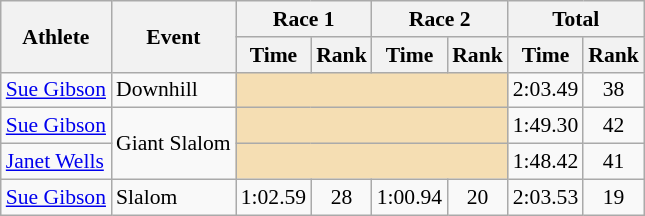<table class="wikitable" style="font-size:90%">
<tr>
<th rowspan="2">Athlete</th>
<th rowspan="2">Event</th>
<th colspan="2">Race 1</th>
<th colspan="2">Race 2</th>
<th colspan="2">Total</th>
</tr>
<tr>
<th>Time</th>
<th>Rank</th>
<th>Time</th>
<th>Rank</th>
<th>Time</th>
<th>Rank</th>
</tr>
<tr>
<td><a href='#'>Sue Gibson</a></td>
<td>Downhill</td>
<td colspan="4" bgcolor="wheat"></td>
<td align="center">2:03.49</td>
<td align="center">38</td>
</tr>
<tr>
<td><a href='#'>Sue Gibson</a></td>
<td rowspan="2">Giant Slalom</td>
<td colspan="4" bgcolor="wheat"></td>
<td align="center">1:49.30</td>
<td align="center">42</td>
</tr>
<tr>
<td><a href='#'>Janet Wells</a></td>
<td colspan="4" bgcolor="wheat"></td>
<td align="center">1:48.42</td>
<td align="center">41</td>
</tr>
<tr>
<td><a href='#'>Sue Gibson</a></td>
<td>Slalom</td>
<td align="center">1:02.59</td>
<td align="center">28</td>
<td align="center">1:00.94</td>
<td align="center">20</td>
<td align="center">2:03.53</td>
<td align="center">19</td>
</tr>
</table>
